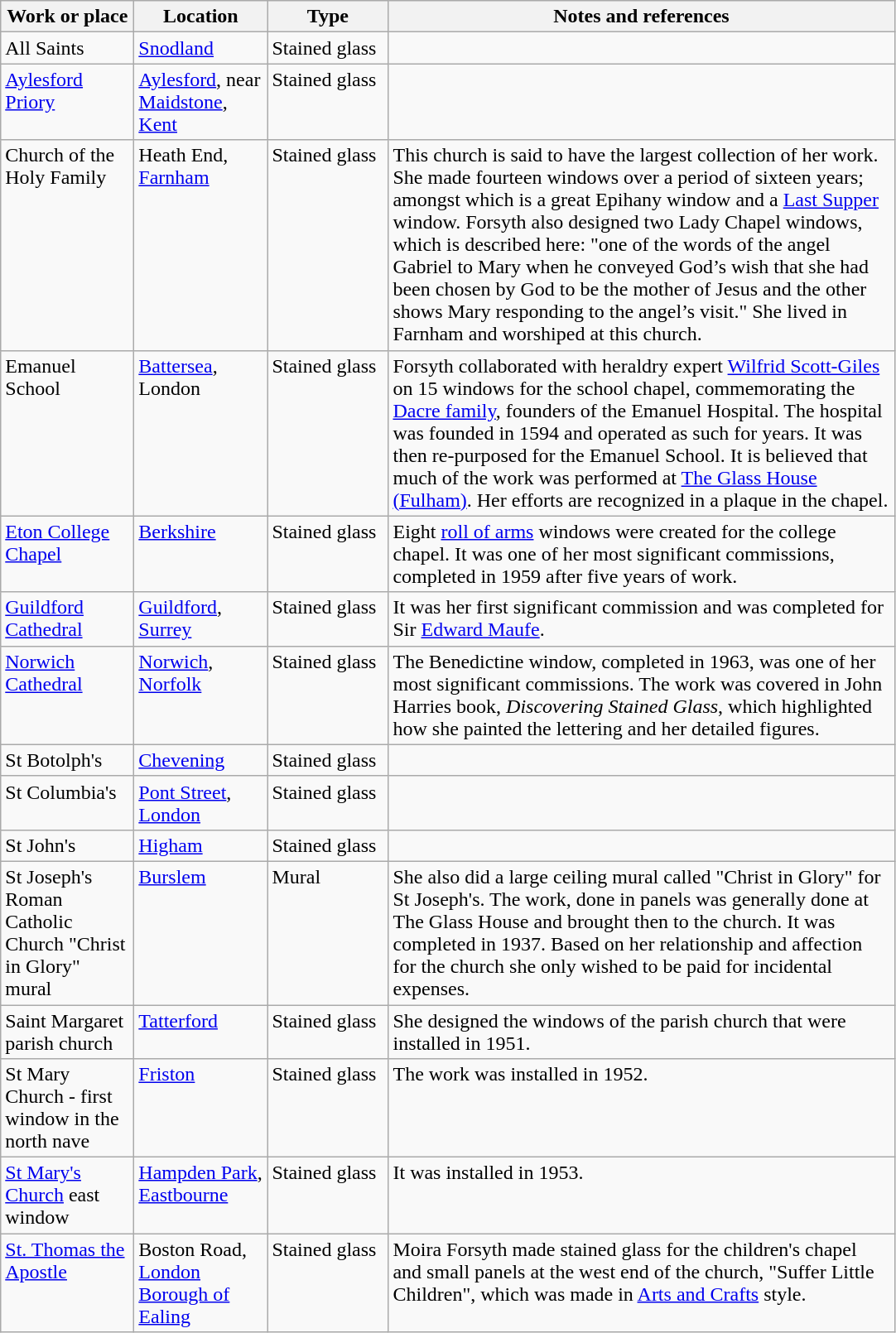<table class="wikitable sortable">
<tr>
<th scope="col" style="width:100px;">Work or place</th>
<th scope="col" style="width:100px;">Location</th>
<th scope="col" style="width:90px;">Type</th>
<th scope="col" style="width:400px;">Notes and references</th>
</tr>
<tr valign="top">
<td>All Saints</td>
<td><a href='#'>Snodland</a></td>
<td>Stained glass</td>
<td></td>
</tr>
<tr valign="top">
<td><a href='#'>Aylesford Priory</a></td>
<td><a href='#'>Aylesford</a>, near <a href='#'>Maidstone</a>, <a href='#'>Kent</a></td>
<td>Stained glass</td>
<td></td>
</tr>
<tr valign="top">
<td>Church of the Holy Family</td>
<td>Heath End, <a href='#'>Farnham</a></td>
<td>Stained glass</td>
<td>This church is said to have the largest collection of her work. She made fourteen windows over a period of sixteen years; amongst which is a great Epihany window and a <a href='#'>Last Supper</a> window. Forsyth also designed two Lady Chapel windows, which is described here: "one of  the words of the angel Gabriel to Mary when he conveyed God’s wish that she had been chosen by God to be the mother of Jesus and the other shows Mary responding to the angel’s visit." She lived in Farnham and worshiped at this church.</td>
</tr>
<tr valign="top">
<td>Emanuel School</td>
<td><a href='#'>Battersea</a>, London</td>
<td>Stained glass</td>
<td>Forsyth collaborated with heraldry expert <a href='#'>Wilfrid Scott-Giles</a> on 15 windows for the school chapel, commemorating the <a href='#'>Dacre family</a>, founders of the Emanuel Hospital. The hospital was founded in 1594 and operated as such for years. It was then re-purposed for the Emanuel School. It is believed that much of the work was performed at <a href='#'>The Glass House (Fulham)</a>. Her efforts are recognized in a plaque in the chapel.</td>
</tr>
<tr valign="top">
<td><a href='#'>Eton College Chapel</a></td>
<td><a href='#'>Berkshire</a></td>
<td>Stained glass</td>
<td>Eight  <a href='#'>roll of arms</a> windows were created for the college chapel. It was one of her most significant commissions, completed in 1959 after five years of work.</td>
</tr>
<tr valign="top">
<td><a href='#'>Guildford Cathedral</a></td>
<td><a href='#'>Guildford</a>, <a href='#'>Surrey</a></td>
<td>Stained glass</td>
<td>It was her first significant commission and was completed for Sir <a href='#'>Edward Maufe</a>.</td>
</tr>
<tr valign="top">
<td><a href='#'>Norwich Cathedral</a></td>
<td><a href='#'>Norwich</a>, <a href='#'>Norfolk</a></td>
<td>Stained glass</td>
<td>The Benedictine window, completed in 1963, was one of her most significant commissions. The work was covered in John Harries book, <em>Discovering Stained Glass</em>, which highlighted how she painted the lettering and her detailed figures.</td>
</tr>
<tr valign="top">
<td>St Botolph's</td>
<td><a href='#'>Chevening</a></td>
<td>Stained glass</td>
<td></td>
</tr>
<tr valign="top">
<td>St Columbia's</td>
<td><a href='#'>Pont Street</a>, <a href='#'>London</a></td>
<td>Stained glass</td>
<td></td>
</tr>
<tr valign="top">
<td>St John's</td>
<td><a href='#'>Higham</a></td>
<td>Stained glass</td>
<td></td>
</tr>
<tr valign="top">
<td>St Joseph's Roman Catholic Church "Christ in Glory" mural</td>
<td><a href='#'>Burslem</a></td>
<td>Mural</td>
<td>She also did a large ceiling mural called "Christ in Glory" for St Joseph's. The work, done in panels was generally done at The Glass House and brought then to the church. It was completed in 1937. Based on her relationship and affection for the church she only wished to be paid for incidental expenses.</td>
</tr>
<tr valign="top">
<td>Saint Margaret parish church</td>
<td><a href='#'>Tatterford</a></td>
<td>Stained glass</td>
<td>She designed the windows of the parish church that were installed in 1951.</td>
</tr>
<tr valign="top">
<td>St Mary Church - first window in the north nave</td>
<td><a href='#'>Friston</a></td>
<td>Stained glass</td>
<td>The work was installed in 1952.</td>
</tr>
<tr valign="top">
<td><a href='#'>St Mary's Church</a> east window</td>
<td><a href='#'>Hampden Park</a>, <a href='#'>Eastbourne</a></td>
<td>Stained glass</td>
<td>It was installed in 1953.</td>
</tr>
<tr valign="top">
<td><a href='#'>St. Thomas the Apostle</a></td>
<td>Boston Road, <a href='#'>London Borough of Ealing</a></td>
<td>Stained glass</td>
<td>Moira Forsyth made stained glass for the children's chapel and small panels at the west end of the church, "Suffer Little Children", which was made in <a href='#'>Arts and Crafts</a> style.</td>
</tr>
</table>
